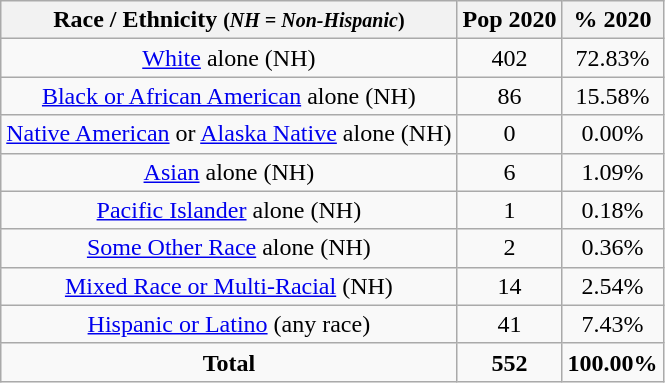<table class="wikitable" style="text-align:center;">
<tr>
<th>Race / Ethnicity <small>(<em>NH = Non-Hispanic</em>)</small></th>
<th>Pop 2020</th>
<th>% 2020</th>
</tr>
<tr>
<td><a href='#'>White</a> alone (NH)</td>
<td>402</td>
<td>72.83%</td>
</tr>
<tr>
<td><a href='#'>Black or African American</a> alone (NH)</td>
<td>86</td>
<td>15.58%</td>
</tr>
<tr>
<td><a href='#'>Native American</a> or <a href='#'>Alaska Native</a> alone (NH)</td>
<td>0</td>
<td>0.00%</td>
</tr>
<tr>
<td><a href='#'>Asian</a> alone (NH)</td>
<td>6</td>
<td>1.09%</td>
</tr>
<tr>
<td><a href='#'>Pacific Islander</a> alone (NH)</td>
<td>1</td>
<td>0.18%</td>
</tr>
<tr>
<td><a href='#'>Some Other Race</a> alone (NH)</td>
<td>2</td>
<td>0.36%</td>
</tr>
<tr>
<td><a href='#'>Mixed Race or Multi-Racial</a> (NH)</td>
<td>14</td>
<td>2.54%</td>
</tr>
<tr>
<td><a href='#'>Hispanic or Latino</a> (any race)</td>
<td>41</td>
<td>7.43%</td>
</tr>
<tr>
<td><strong>Total</strong></td>
<td><strong>552</strong></td>
<td><strong>100.00%</strong></td>
</tr>
</table>
